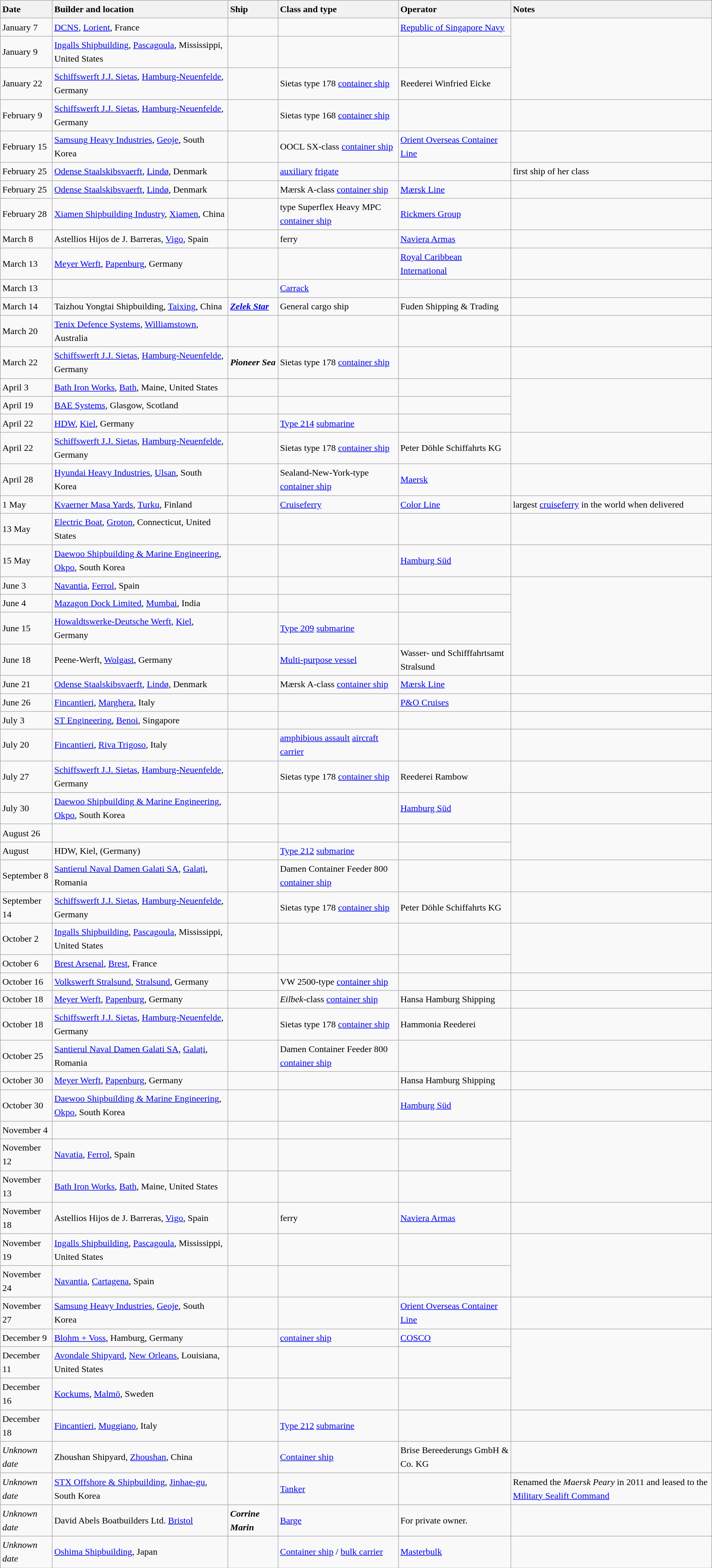<table class="wikitable sortable" style="font-size:1.00em; line-height:1.5em;">
<tr>
<th style="text-align: left;">Date</th>
<th style="text-align: left;">Builder and location</th>
<th style="text-align: left;">Ship</th>
<th style="text-align: left;">Class and type</th>
<th style="text-align: left;">Operator</th>
<th style="text-align: left;">Notes</th>
</tr>
<tr ---->
<td>January 7</td>
<td> <a href='#'>DCNS</a>, <a href='#'>Lorient</a>, France</td>
<td><strong></strong></td>
<td></td>
<td> <a href='#'>Republic of Singapore Navy</a></td>
</tr>
<tr>
<td>January 9</td>
<td> <a href='#'>Ingalls Shipbuilding</a>, <a href='#'>Pascagoula</a>, Mississippi, United States</td>
<td><strong></strong></td>
<td></td>
<td></td>
</tr>
<tr>
<td>January 22</td>
<td> <a href='#'>Schiffswerft J.J. Sietas</a>, <a href='#'>Hamburg-Neuenfelde</a>, Germany</td>
<td><strong></strong></td>
<td>Sietas type 178 <a href='#'>container ship</a></td>
<td> Reederei Winfried Eicke</td>
</tr>
<tr>
<td>February 9</td>
<td> <a href='#'>Schiffswerft J.J. Sietas</a>, <a href='#'>Hamburg-Neuenfelde</a>, Germany</td>
<td><strong></strong></td>
<td>Sietas type 168 <a href='#'>container ship</a></td>
<td></td>
<td></td>
</tr>
<tr>
<td>February 15</td>
<td> <a href='#'>Samsung Heavy Industries</a>, <a href='#'>Geoje</a>, South Korea</td>
<td><strong></strong></td>
<td>OOCL SX-class <a href='#'>container ship</a></td>
<td> <a href='#'>Orient Overseas Container Line</a></td>
<td></td>
</tr>
<tr ---->
<td>February 25</td>
<td> <a href='#'>Odense Staalskibsvaerft</a>, <a href='#'>Lindø</a>, Denmark</td>
<td><strong></strong></td>
<td> <a href='#'>auxiliary</a> <a href='#'>frigate</a></td>
<td></td>
<td>first ship of her class</td>
</tr>
<tr ---->
<td>February 25</td>
<td> <a href='#'>Odense Staalskibsvaerft</a>, <a href='#'>Lindø</a>, Denmark</td>
<td><strong></strong></td>
<td>Mærsk	A-class <a href='#'>container ship</a></td>
<td> <a href='#'>Mærsk Line</a></td>
<td></td>
</tr>
<tr>
<td>February 28</td>
<td> <a href='#'>Xiamen Shipbuilding Industry</a>, <a href='#'>Xiamen</a>, China</td>
<td><strong></strong></td>
<td>type Superflex Heavy MPC <a href='#'>container ship</a></td>
<td> <a href='#'>Rickmers Group</a></td>
<td></td>
</tr>
<tr>
<td>March 8</td>
<td> Astellios Hijos de J. Barreras, <a href='#'>Vigo</a>, Spain</td>
<td><strong></strong></td>
<td>ferry</td>
<td> <a href='#'>Naviera Armas</a></td>
<td></td>
</tr>
<tr>
<td>March 13</td>
<td> <a href='#'>Meyer Werft</a>, <a href='#'>Papenburg</a>, Germany</td>
<td><strong></strong></td>
<td></td>
<td> <a href='#'>Royal Caribbean International</a></td>
<td></td>
</tr>
<tr>
<td>March 13</td>
<td></td>
<td><strong></strong></td>
<td><a href='#'>Carrack</a></td>
<td></td>
<td></td>
</tr>
<tr>
<td>March 14</td>
<td> Taizhou Yongtai Shipbuilding, <a href='#'>Taixing</a>, China</td>
<td><strong><em><a href='#'>Zelek Star</a></em></strong></td>
<td>General cargo ship</td>
<td> Fuden Shipping & Trading</td>
<td></td>
</tr>
<tr>
<td>March 20</td>
<td> <a href='#'>Tenix Defence Systems</a>, <a href='#'>Williamstown</a>, Australia</td>
<td><strong></strong></td>
<td></td>
<td></td>
<td></td>
</tr>
<tr>
<td>March 22</td>
<td> <a href='#'>Schiffswerft J.J. Sietas</a>, <a href='#'>Hamburg-Neuenfelde</a>, Germany</td>
<td><strong><em>Pioneer Sea</em></strong></td>
<td>Sietas type 178 <a href='#'>container ship</a></td>
<td></td>
<td></td>
</tr>
<tr>
<td>April 3</td>
<td> <a href='#'>Bath Iron Works</a>, <a href='#'>Bath</a>, Maine, United States</td>
<td><strong></strong></td>
<td></td>
<td></td>
</tr>
<tr>
<td>April 19</td>
<td> <a href='#'>BAE Systems</a>, Glasgow, Scotland</td>
<td><strong></strong></td>
<td></td>
<td></td>
</tr>
<tr>
<td>April 22</td>
<td> <a href='#'>HDW</a>, <a href='#'>Kiel</a>, Germany</td>
<td><strong></strong></td>
<td><a href='#'>Type 214</a> <a href='#'>submarine</a></td>
<td></td>
</tr>
<tr ---->
<td>April 22</td>
<td> <a href='#'>Schiffswerft J.J. Sietas</a>, <a href='#'>Hamburg-Neuenfelde</a>, Germany</td>
<td><strong></strong></td>
<td>Sietas type 178 <a href='#'>container ship</a></td>
<td> Peter Döhle Schiffahrts KG</td>
<td></td>
</tr>
<tr>
<td>April 28</td>
<td> <a href='#'>Hyundai Heavy Industries</a>, <a href='#'>Ulsan</a>, South Korea</td>
<td><strong></strong></td>
<td>Sealand-New-York-type <a href='#'>container ship</a></td>
<td> <a href='#'>Maersk</a></td>
<td></td>
</tr>
<tr>
<td>1 May</td>
<td> <a href='#'>Kvaerner Masa Yards</a>, <a href='#'>Turku</a>, Finland</td>
<td><strong></strong></td>
<td><a href='#'>Cruiseferry</a></td>
<td> <a href='#'>Color Line</a></td>
<td>largest <a href='#'>cruiseferry</a> in the world when delivered</td>
</tr>
<tr>
<td>13 May</td>
<td> <a href='#'>Electric Boat</a>, <a href='#'>Groton</a>, Connecticut, United States</td>
<td><strong></strong></td>
<td></td>
<td></td>
</tr>
<tr>
<td>15 May</td>
<td> <a href='#'>Daewoo Shipbuilding & Marine Engineering</a>, <a href='#'>Okpo</a>, South Korea</td>
<td><strong></strong></td>
<td></td>
<td> <a href='#'>Hamburg Süd</a></td>
<td></td>
</tr>
<tr>
<td>June 3</td>
<td> <a href='#'>Navantia</a>, <a href='#'>Ferrol</a>, Spain</td>
<td><strong></strong></td>
<td></td>
<td></td>
</tr>
<tr>
<td>June 4</td>
<td> <a href='#'>Mazagon Dock Limited</a>, <a href='#'>Mumbai</a>, India</td>
<td><strong></strong></td>
<td></td>
<td></td>
</tr>
<tr>
<td>June 15</td>
<td> <a href='#'>Howaldtswerke-Deutsche Werft</a>, <a href='#'>Kiel</a>, Germany</td>
<td><strong></strong></td>
<td><a href='#'>Type 209</a> <a href='#'>submarine</a></td>
<td></td>
</tr>
<tr>
<td>June 18</td>
<td> Peene-Werft, <a href='#'>Wolgast</a>, Germany</td>
<td><strong></strong></td>
<td><a href='#'>Multi-purpose vessel</a></td>
<td> Wasser- und Schifffahrtsamt Stralsund</td>
</tr>
<tr>
<td>June 21</td>
<td> <a href='#'>Odense Staalskibsvaerft</a>, <a href='#'>Lindø</a>, Denmark</td>
<td><strong></strong></td>
<td>Mærsk	A-class <a href='#'>container ship</a></td>
<td> <a href='#'>Mærsk Line</a></td>
<td></td>
</tr>
<tr>
<td>June 26</td>
<td> <a href='#'>Fincantieri</a>, <a href='#'>Marghera</a>, Italy</td>
<td><strong></strong></td>
<td></td>
<td> <a href='#'>P&O Cruises</a></td>
<td></td>
</tr>
<tr>
<td>July 3</td>
<td> <a href='#'>ST Engineering</a>, <a href='#'>Benoi</a>, Singapore</td>
<td><strong></strong></td>
<td></td>
<td></td>
</tr>
<tr>
<td>July 20</td>
<td> <a href='#'>Fincantieri</a>, <a href='#'>Riva Trigoso</a>, Italy</td>
<td><strong></strong></td>
<td><a href='#'>amphibious assault</a> <a href='#'>aircraft carrier</a></td>
<td></td>
<td></td>
</tr>
<tr>
<td>July 27</td>
<td>  <a href='#'>Schiffswerft J.J. Sietas</a>, <a href='#'>Hamburg-Neuenfelde</a>, Germany</td>
<td><strong></strong></td>
<td>Sietas type 178 <a href='#'>container ship</a></td>
<td> Reederei Rambow</td>
<td></td>
</tr>
<tr>
<td>July 30</td>
<td> <a href='#'>Daewoo Shipbuilding & Marine Engineering</a>, <a href='#'>Okpo</a>, South Korea</td>
<td><strong></strong></td>
<td></td>
<td> <a href='#'>Hamburg Süd</a></td>
<td></td>
</tr>
<tr>
<td>August 26</td>
<td></td>
<td><strong></strong></td>
<td></td>
<td></td>
</tr>
<tr>
<td>August</td>
<td> HDW, Kiel, (Germany)</td>
<td><strong></strong></td>
<td><a href='#'>Type 212</a> <a href='#'>submarine</a></td>
<td></td>
</tr>
<tr>
<td>September 8</td>
<td> <a href='#'>Santierul Naval Damen Galati SA</a>, <a href='#'>Galați</a>, Romania</td>
<td><strong></strong></td>
<td>Damen Container Feeder 800 <a href='#'>container ship</a></td>
<td></td>
<td></td>
</tr>
<tr>
<td>September 14</td>
<td> <a href='#'>Schiffswerft J.J. Sietas</a>, <a href='#'>Hamburg-Neuenfelde</a>, Germany</td>
<td><strong></strong></td>
<td>Sietas type 178 <a href='#'>container ship</a></td>
<td> Peter Döhle Schiffahrts KG</td>
<td></td>
</tr>
<tr>
<td>October 2</td>
<td> <a href='#'>Ingalls Shipbuilding</a>, <a href='#'>Pascagoula</a>, Mississippi, United States</td>
<td><strong></strong></td>
<td></td>
<td></td>
</tr>
<tr>
<td>October 6</td>
<td> <a href='#'>Brest Arsenal</a>, <a href='#'>Brest</a>, France</td>
<td><strong></strong></td>
<td></td>
<td></td>
</tr>
<tr>
<td>October 16</td>
<td> <a href='#'>Volkswerft Stralsund</a>, <a href='#'>Stralsund</a>, Germany</td>
<td><strong></strong></td>
<td>VW 2500-type <a href='#'>container ship</a></td>
<td></td>
<td></td>
</tr>
<tr>
<td>October 18</td>
<td> <a href='#'>Meyer Werft</a>, <a href='#'>Papenburg</a>, Germany</td>
<td><strong></strong></td>
<td><em>Eilbek</em>-class <a href='#'>container ship</a></td>
<td> Hansa Hamburg Shipping</td>
</tr>
<tr>
<td>October 18</td>
<td> <a href='#'>Schiffswerft J.J. Sietas</a>, <a href='#'>Hamburg-Neuenfelde</a>, Germany</td>
<td><strong></strong></td>
<td>Sietas type 178 <a href='#'>container ship</a></td>
<td> Hammonia Reederei</td>
<td></td>
</tr>
<tr>
<td>October 25</td>
<td> <a href='#'>Santierul Naval Damen Galati SA</a>, <a href='#'>Galați</a>, Romania</td>
<td><strong></strong></td>
<td>Damen Container Feeder 800 <a href='#'>container ship</a></td>
<td></td>
<td></td>
</tr>
<tr>
<td>October 30</td>
<td> <a href='#'>Meyer Werft</a>, <a href='#'>Papenburg</a>, Germany</td>
<td><strong></strong></td>
<td></td>
<td> Hansa Hamburg Shipping</td>
</tr>
<tr>
<td>October 30</td>
<td> <a href='#'>Daewoo Shipbuilding & Marine Engineering</a>, <a href='#'>Okpo</a>, South Korea</td>
<td><strong></strong></td>
<td></td>
<td> <a href='#'>Hamburg Süd</a></td>
<td></td>
</tr>
<tr>
<td>November 4</td>
<td></td>
<td><strong></strong></td>
<td></td>
<td></td>
</tr>
<tr>
<td>November 12</td>
<td> <a href='#'>Navatia</a>, <a href='#'>Ferrol</a>, Spain</td>
<td><strong></strong></td>
<td></td>
<td></td>
</tr>
<tr>
<td>November 13</td>
<td> <a href='#'>Bath Iron Works</a>, <a href='#'>Bath</a>, Maine, United States</td>
<td><strong></strong></td>
<td></td>
<td></td>
</tr>
<tr>
<td>November 18</td>
<td> Astellios Hijos de J. Barreras, <a href='#'>Vigo</a>, Spain</td>
<td><strong></strong></td>
<td>ferry</td>
<td> <a href='#'>Naviera Armas</a></td>
<td></td>
</tr>
<tr>
<td>November 19</td>
<td> <a href='#'>Ingalls Shipbuilding</a>, <a href='#'>Pascagoula</a>, Mississippi, United States</td>
<td><strong></strong></td>
<td></td>
<td></td>
</tr>
<tr>
<td>November 24</td>
<td> <a href='#'>Navantia</a>, <a href='#'>Cartagena</a>, Spain</td>
<td><strong></strong></td>
<td></td>
<td></td>
</tr>
<tr>
<td>November 27</td>
<td> <a href='#'>Samsung Heavy Industries</a>, <a href='#'>Geoje</a>, South Korea</td>
<td><strong></strong></td>
<td></td>
<td> <a href='#'>Orient Overseas Container Line</a></td>
<td></td>
</tr>
<tr>
<td>December 9</td>
<td> <a href='#'>Blohm + Voss</a>, Hamburg, Germany</td>
<td><strong></strong></td>
<td><a href='#'>container ship</a></td>
<td> <a href='#'>COSCO</a></td>
</tr>
<tr>
<td>December 11</td>
<td> <a href='#'>Avondale Shipyard</a>, <a href='#'>New Orleans</a>, Louisiana, United States</td>
<td><strong></strong></td>
<td></td>
<td></td>
</tr>
<tr>
<td>December 16</td>
<td> <a href='#'>Kockums</a>, <a href='#'>Malmö</a>, Sweden</td>
<td><strong></strong></td>
<td></td>
<td></td>
</tr>
<tr>
<td>December 18</td>
<td> <a href='#'>Fincantieri</a>, <a href='#'>Muggiano</a>, Italy</td>
<td><strong></strong></td>
<td><a href='#'>Type 212</a> <a href='#'>submarine</a></td>
<td></td>
<td></td>
</tr>
<tr>
<td><em>Unknown date</em></td>
<td> Zhoushan Shipyard, <a href='#'>Zhoushan</a>, China</td>
<td><strong></strong></td>
<td><a href='#'>Container ship</a></td>
<td> Brise Bereederungs GmbH & Co. KG</td>
</tr>
<tr>
<td><em>Unknown date</em></td>
<td> <a href='#'>STX Offshore & Shipbuilding</a>, <a href='#'>Jinhae-gu</a>, South Korea</td>
<td><strong></strong></td>
<td><a href='#'>Tanker</a></td>
<td></td>
<td>Renamed the <em>Maersk Peary</em> in 2011 and leased to the <a href='#'>Military Sealift Command</a></td>
</tr>
<tr ---->
<td><em>Unknown date</em></td>
<td> David Abels Boatbuilders Ltd. <a href='#'>Bristol</a></td>
<td><strong><em>Corrine Marin</em></strong></td>
<td><a href='#'>Barge</a></td>
<td>For private owner.</td>
<td></td>
</tr>
<tr>
<td><em>Unknown date</em></td>
<td> <a href='#'>Oshima Shipbuilding</a>, Japan</td>
<td><strong></strong></td>
<td><a href='#'>Container ship</a> / <a href='#'>bulk carrier</a></td>
<td> <a href='#'>Masterbulk</a></td>
</tr>
</table>
